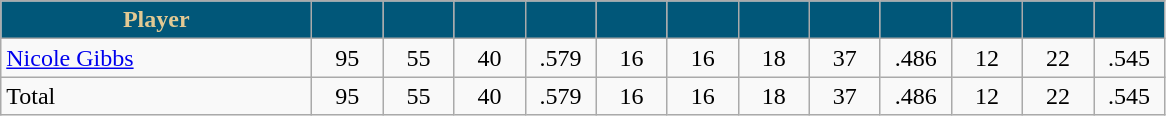<table class="wikitable" style="text-align:center">
<tr>
<th style="background:#015779; color:#E2C993" width="200px">Player</th>
<th style="background:#015779; color:#E2C993" width="40px"></th>
<th style="background:#015779; color:#E2C993" width="40px"></th>
<th style="background:#015779; color:#E2C993" width="40px"></th>
<th style="background:#015779; color:#E2C993" width="40px"></th>
<th style="background:#015779; color:#E2C993" width="40px"></th>
<th style="background:#015779; color:#E2C993" width="40px"></th>
<th style="background:#015779; color:#E2C993" width="40px"></th>
<th style="background:#015779; color:#E2C993" width="40px"></th>
<th style="background:#015779; color:#E2C993" width="40px"></th>
<th style="background:#015779; color:#E2C993" width="40px"></th>
<th style="background:#015779; color:#E2C993" width="40px"></th>
<th style="background:#015779; color:#E2C993" width="40px"></th>
</tr>
<tr>
<td style="text-align:left"><a href='#'>Nicole Gibbs</a></td>
<td>95</td>
<td>55</td>
<td>40</td>
<td>.579</td>
<td>16</td>
<td>16</td>
<td>18</td>
<td>37</td>
<td>.486</td>
<td>12</td>
<td>22</td>
<td>.545</td>
</tr>
<tr>
<td style="text-align:left">Total</td>
<td>95</td>
<td>55</td>
<td>40</td>
<td>.579</td>
<td>16</td>
<td>16</td>
<td>18</td>
<td>37</td>
<td>.486</td>
<td>12</td>
<td>22</td>
<td>.545</td>
</tr>
</table>
